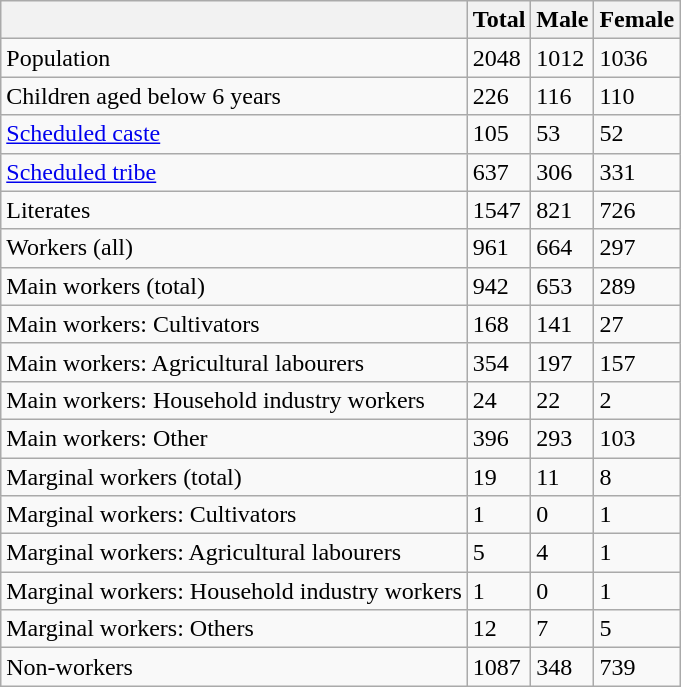<table class="wikitable sortable">
<tr>
<th></th>
<th>Total</th>
<th>Male</th>
<th>Female</th>
</tr>
<tr>
<td>Population</td>
<td>2048</td>
<td>1012</td>
<td>1036</td>
</tr>
<tr>
<td>Children aged below 6 years</td>
<td>226</td>
<td>116</td>
<td>110</td>
</tr>
<tr>
<td><a href='#'>Scheduled caste</a></td>
<td>105</td>
<td>53</td>
<td>52</td>
</tr>
<tr>
<td><a href='#'>Scheduled tribe</a></td>
<td>637</td>
<td>306</td>
<td>331</td>
</tr>
<tr>
<td>Literates</td>
<td>1547</td>
<td>821</td>
<td>726</td>
</tr>
<tr>
<td>Workers (all)</td>
<td>961</td>
<td>664</td>
<td>297</td>
</tr>
<tr>
<td>Main workers (total)</td>
<td>942</td>
<td>653</td>
<td>289</td>
</tr>
<tr>
<td>Main workers: Cultivators</td>
<td>168</td>
<td>141</td>
<td>27</td>
</tr>
<tr>
<td>Main workers: Agricultural labourers</td>
<td>354</td>
<td>197</td>
<td>157</td>
</tr>
<tr>
<td>Main workers: Household industry workers</td>
<td>24</td>
<td>22</td>
<td>2</td>
</tr>
<tr>
<td>Main workers: Other</td>
<td>396</td>
<td>293</td>
<td>103</td>
</tr>
<tr>
<td>Marginal workers (total)</td>
<td>19</td>
<td>11</td>
<td>8</td>
</tr>
<tr>
<td>Marginal workers: Cultivators</td>
<td>1</td>
<td>0</td>
<td>1</td>
</tr>
<tr>
<td>Marginal workers: Agricultural labourers</td>
<td>5</td>
<td>4</td>
<td>1</td>
</tr>
<tr>
<td>Marginal workers: Household industry workers</td>
<td>1</td>
<td>0</td>
<td>1</td>
</tr>
<tr>
<td>Marginal workers: Others</td>
<td>12</td>
<td>7</td>
<td>5</td>
</tr>
<tr>
<td>Non-workers</td>
<td>1087</td>
<td>348</td>
<td>739</td>
</tr>
</table>
